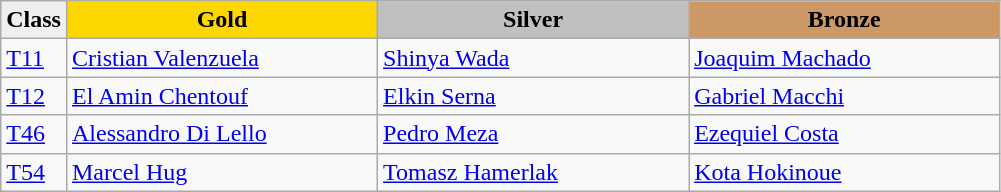<table class="wikitable" style="text-align:left">
<tr align="center">
<td bgcolor=efefef><strong>Class</strong></td>
<td width=200 bgcolor=gold><strong>Gold</strong></td>
<td width=200 bgcolor=silver><strong>Silver</strong></td>
<td width=200 bgcolor=CC9966><strong>Bronze</strong></td>
</tr>
<tr>
<td><a href='#'>T11</a></td>
<td><a href='#'>Cristian Valenzuela</a><br></td>
<td><a href='#'>Shinya Wada</a><br></td>
<td><a href='#'>Joaquim Machado</a><br></td>
</tr>
<tr>
<td><a href='#'>T12</a></td>
<td><a href='#'>El Amin Chentouf</a><br></td>
<td><a href='#'>Elkin Serna</a><br></td>
<td><a href='#'>Gabriel Macchi</a><br></td>
</tr>
<tr>
<td><a href='#'>T46</a></td>
<td><a href='#'>Alessandro Di Lello</a><br></td>
<td><a href='#'>Pedro Meza</a><br></td>
<td><a href='#'>Ezequiel Costa</a><br></td>
</tr>
<tr>
<td><a href='#'>T54</a></td>
<td><a href='#'>Marcel Hug</a><br></td>
<td><a href='#'>Tomasz Hamerlak</a><br></td>
<td><a href='#'>Kota Hokinoue</a><br></td>
</tr>
</table>
